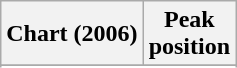<table class="wikitable sortable plainrowheaders" style="text-align:center">
<tr>
<th scope="col">Chart (2006)</th>
<th scope="col">Peak<br>position</th>
</tr>
<tr>
</tr>
<tr>
</tr>
<tr>
</tr>
<tr>
</tr>
</table>
